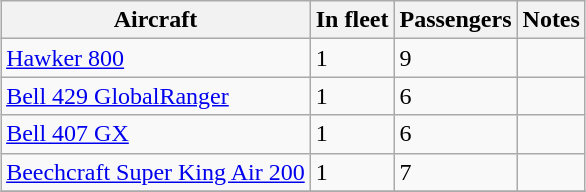<table class="wikitable" style="margin:1em auto;">
<tr>
<th>Aircraft</th>
<th>In fleet</th>
<th>Passengers</th>
<th>Notes</th>
</tr>
<tr>
<td><a href='#'>Hawker 800</a></td>
<td>1</td>
<td>9</td>
<td></td>
</tr>
<tr>
<td><a href='#'>Bell 429 GlobalRanger</a></td>
<td>1</td>
<td>6</td>
<td></td>
</tr>
<tr>
<td><a href='#'>Bell 407 GX</a></td>
<td>1</td>
<td>6</td>
<td></td>
</tr>
<tr>
<td><a href='#'>Beechcraft Super King Air 200</a></td>
<td>1</td>
<td>7</td>
<td></td>
</tr>
<tr>
</tr>
</table>
